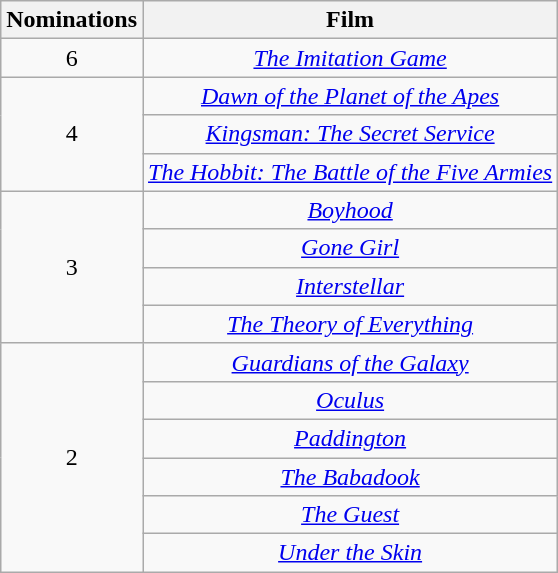<table class="wikitable" style="text-align:center;">
<tr>
<th scope="col" width="55">Nominations</th>
<th scope="col">Film</th>
</tr>
<tr>
<td>6</td>
<td><em><a href='#'>The Imitation Game</a></em></td>
</tr>
<tr>
<td rowspan=3>4</td>
<td><em><a href='#'>Dawn of the Planet of the Apes</a></em></td>
</tr>
<tr>
<td><em><a href='#'>Kingsman: The Secret Service</a></em></td>
</tr>
<tr>
<td><em><a href='#'>The Hobbit: The Battle of the Five Armies</a></em></td>
</tr>
<tr>
<td rowspan=4>3</td>
<td><em><a href='#'>Boyhood</a></em></td>
</tr>
<tr>
<td><em><a href='#'>Gone Girl</a></em></td>
</tr>
<tr>
<td><em><a href='#'>Interstellar</a></em></td>
</tr>
<tr>
<td><em><a href='#'>The Theory of Everything</a></em></td>
</tr>
<tr>
<td rowspan=6>2</td>
<td><em><a href='#'>Guardians of the Galaxy</a></em></td>
</tr>
<tr>
<td><em><a href='#'>Oculus</a></em></td>
</tr>
<tr>
<td><em><a href='#'>Paddington</a></em></td>
</tr>
<tr>
<td><em><a href='#'>The Babadook</a></em></td>
</tr>
<tr>
<td><em><a href='#'>The Guest</a></em></td>
</tr>
<tr>
<td><em><a href='#'>Under the Skin</a></em></td>
</tr>
</table>
